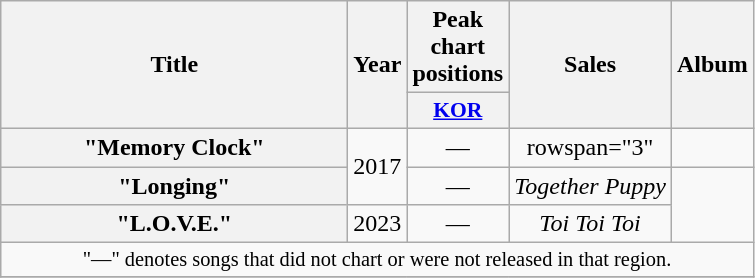<table class="wikitable plainrowheaders" style="text-align:center;">
<tr>
<th rowspan=2 style="width:14em;">Title</th>
<th rowspan=2>Year</th>
<th colspan="1">Peak chart positions</th>
<th rowspan=2>Sales</th>
<th rowspan=2>Album</th>
</tr>
<tr>
<th style="width:3em;font-size:90%;"><a href='#'>KOR</a></th>
</tr>
<tr>
<th scope=row>"Memory Clock" </th>
<td rowspan="2">2017</td>
<td>—</td>
<td>rowspan="3" </td>
<td></td>
</tr>
<tr>
<th scope=row>"Longing" </th>
<td>—</td>
<td><em>Together Puppy</em></td>
</tr>
<tr>
<th scope="row">"L.O.V.E."</th>
<td>2023</td>
<td>—</td>
<td><em>Toi Toi Toi</em></td>
</tr>
<tr>
<td colspan="5" style="font-size:85%;">"—" denotes songs that did not chart or were not released in that region.</td>
</tr>
<tr>
</tr>
</table>
